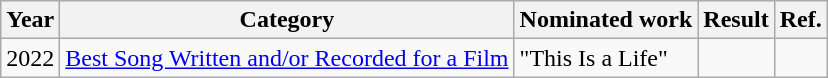<table class="wikitable">
<tr>
<th>Year</th>
<th>Category</th>
<th>Nominated work</th>
<th>Result</th>
<th>Ref.</th>
</tr>
<tr>
<td>2022</td>
<td><a href='#'>Best Song Written and/or Recorded for a Film</a></td>
<td>"This Is a Life" </td>
<td></td>
<td align="center"></td>
</tr>
</table>
